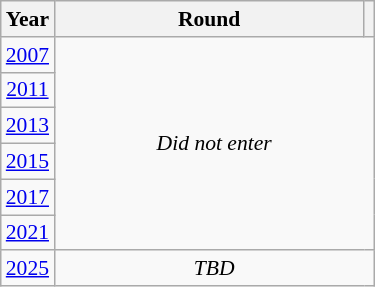<table class="wikitable" style="text-align: center; font-size:90%">
<tr>
<th>Year</th>
<th style="width:200px">Round</th>
<th></th>
</tr>
<tr>
<td><a href='#'>2007</a></td>
<td colspan="2" rowspan="6"><em>Did not enter</em></td>
</tr>
<tr>
<td><a href='#'>2011</a></td>
</tr>
<tr>
<td><a href='#'>2013</a></td>
</tr>
<tr>
<td><a href='#'>2015</a></td>
</tr>
<tr>
<td><a href='#'>2017</a></td>
</tr>
<tr>
<td><a href='#'>2021</a></td>
</tr>
<tr>
<td><a href='#'>2025</a></td>
<td colspan="2"><em>TBD</em></td>
</tr>
</table>
